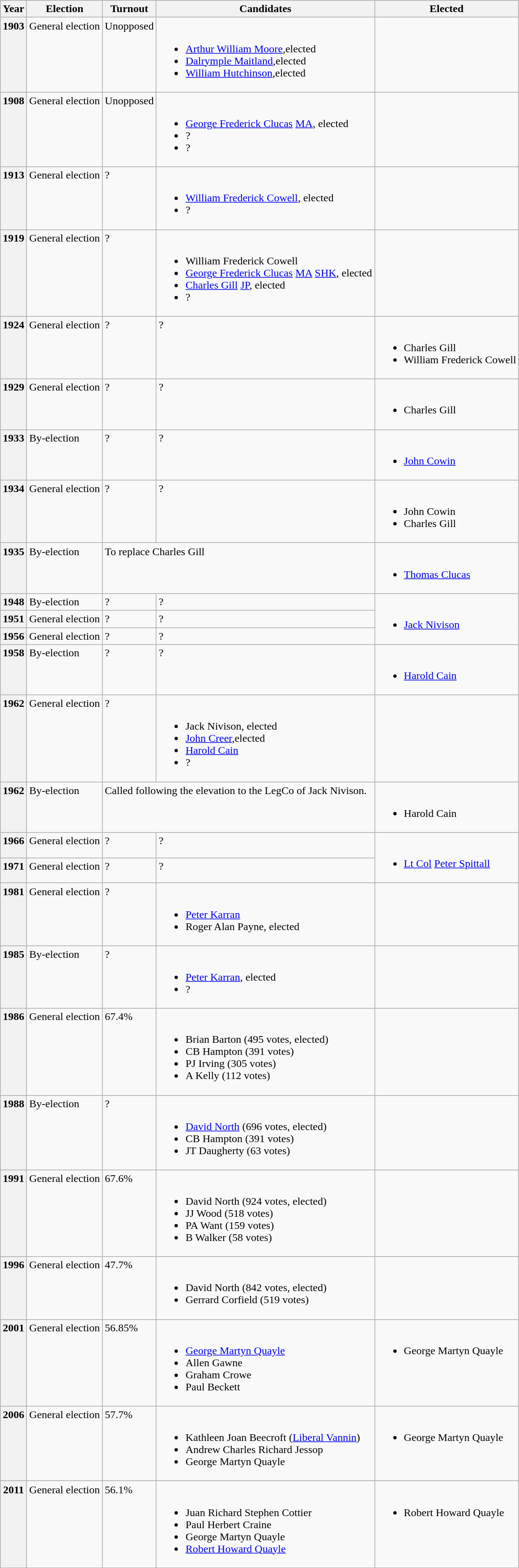<table class="wikitable" border="1">
<tr>
<th>Year</th>
<th>Election</th>
<th>Turnout</th>
<th>Candidates</th>
<th>Elected</th>
</tr>
<tr valign="top">
<th>1903</th>
<td>General election</td>
<td>Unopposed</td>
<td><br><ul><li><a href='#'>Arthur William Moore</a>,elected</li><li><a href='#'>Dalrymple Maitland</a>,elected</li><li><a href='#'>William Hutchinson</a>,elected</li></ul></td>
<td></td>
</tr>
<tr valign="top">
<th>1908</th>
<td>General election</td>
<td>Unopposed</td>
<td><br><ul><li><a href='#'>George Frederick Clucas</a> <a href='#'>MA</a>, elected</li><li>?</li><li>?</li></ul></td>
<td></td>
</tr>
<tr valign="top">
<th>1913</th>
<td>General election</td>
<td>?</td>
<td><br><ul><li><a href='#'>William Frederick Cowell</a>, elected</li><li>?</li></ul></td>
<td></td>
</tr>
<tr valign="top">
<th>1919</th>
<td>General election</td>
<td>?</td>
<td><br><ul><li>William Frederick Cowell</li><li><a href='#'>George Frederick Clucas</a> <a href='#'>MA</a> <a href='#'>SHK</a>, elected</li><li><a href='#'>Charles Gill</a> <a href='#'>JP</a>, elected</li><li>?</li></ul></td>
<td></td>
</tr>
<tr valign="top">
<th>1924</th>
<td>General election</td>
<td>?</td>
<td>?</td>
<td><br><ul><li>Charles Gill</li><li>William Frederick Cowell</li></ul></td>
</tr>
<tr valign="top">
<th>1929</th>
<td>General election</td>
<td>?</td>
<td>?</td>
<td><br><ul><li>Charles Gill</li></ul></td>
</tr>
<tr valign="top">
<th>1933</th>
<td>By-election</td>
<td>?</td>
<td>?</td>
<td><br><ul><li><a href='#'>John Cowin</a></li></ul></td>
</tr>
<tr valign="top">
<th>1934</th>
<td>General election</td>
<td>?</td>
<td>?</td>
<td><br><ul><li>John Cowin</li><li>Charles Gill</li></ul></td>
</tr>
<tr valign="top">
<th>1935</th>
<td>By-election</td>
<td colspan="2">To replace Charles Gill</td>
<td><br><ul><li><a href='#'>Thomas Clucas</a></li></ul></td>
</tr>
<tr valign="top">
<th>1948</th>
<td>By-election</td>
<td>?</td>
<td>?</td>
<td rowspan="3"><br><ul><li><a href='#'>Jack Nivison</a></li></ul></td>
</tr>
<tr valign="top">
<th>1951</th>
<td>General election</td>
<td>?</td>
<td>?</td>
</tr>
<tr valign="top">
<th>1956</th>
<td>General election</td>
<td>?</td>
<td>?</td>
</tr>
<tr valign="top">
<th>1958</th>
<td>By-election</td>
<td>?</td>
<td>?</td>
<td><br><ul><li><a href='#'>Harold Cain</a></li></ul></td>
</tr>
<tr valign="top">
<th>1962</th>
<td>General election</td>
<td>?</td>
<td><br><ul><li>Jack Nivison, elected</li><li><a href='#'>John Creer</a>,elected</li><li><a href='#'>Harold Cain</a></li><li>?</li></ul></td>
<td></td>
</tr>
<tr valign="top">
<th>1962</th>
<td>By-election</td>
<td colspan="2">Called following the elevation to the LegCo of Jack Nivison.</td>
<td><br><ul><li>Harold Cain</li></ul></td>
</tr>
<tr valign="top">
<th>1966</th>
<td>General election</td>
<td>?</td>
<td>?</td>
<td rowspan="2"><br><ul><li><a href='#'>Lt Col</a> <a href='#'>Peter Spittall</a></li></ul></td>
</tr>
<tr valign="top">
<th>1971</th>
<td>General election</td>
<td>?</td>
<td>?</td>
</tr>
<tr valign="top">
<th>1981</th>
<td>General election</td>
<td>?</td>
<td><br><ul><li><a href='#'>Peter Karran</a></li><li>Roger Alan Payne, elected</li></ul></td>
<td></td>
</tr>
<tr valign="top">
<th>1985</th>
<td>By-election</td>
<td>?</td>
<td><br><ul><li><a href='#'>Peter Karran</a>, elected</li><li>?</li></ul></td>
<td></td>
</tr>
<tr valign="top">
<th>1986</th>
<td>General election</td>
<td>67.4%</td>
<td><br><ul><li>Brian Barton (495 votes, elected)</li><li>CB Hampton (391 votes)</li><li>PJ Irving (305 votes)</li><li>A Kelly (112 votes)</li></ul></td>
<td></td>
</tr>
<tr valign="top">
<th>1988</th>
<td>By-election</td>
<td>?</td>
<td><br><ul><li><a href='#'>David North</a> (696 votes, elected)</li><li>CB Hampton (391 votes)</li><li>JT Daugherty (63 votes)</li></ul></td>
<td></td>
</tr>
<tr valign="top">
<th>1991</th>
<td>General election</td>
<td>67.6%</td>
<td><br><ul><li>David North (924 votes, elected)</li><li>JJ Wood (518 votes)</li><li>PA Want (159 votes)</li><li>B Walker (58 votes)</li></ul></td>
<td></td>
</tr>
<tr valign="top">
<th>1996</th>
<td>General election</td>
<td>47.7%</td>
<td><br><ul><li>David North (842 votes, elected)</li><li>Gerrard Corfield (519 votes)</li></ul></td>
<td></td>
</tr>
<tr valign="top">
<th>2001 </th>
<td>General election</td>
<td>56.85%</td>
<td><br><ul><li><a href='#'>George Martyn Quayle</a></li><li>Allen Gawne</li><li>Graham Crowe</li><li>Paul Beckett</li></ul></td>
<td><br><ul><li>George Martyn Quayle</li></ul></td>
</tr>
<tr valign="top">
<th>2006 </th>
<td>General election</td>
<td>57.7%</td>
<td><br><ul><li>Kathleen Joan Beecroft (<a href='#'>Liberal Vannin</a>)</li><li>Andrew Charles Richard Jessop</li><li>George Martyn Quayle</li></ul></td>
<td><br><ul><li>George Martyn Quayle</li></ul></td>
</tr>
<tr valign="top">
<th>2011 </th>
<td>General election</td>
<td>56.1%</td>
<td><br><ul><li>Juan Richard Stephen Cottier</li><li>Paul Herbert Craine</li><li>George Martyn Quayle</li><li><a href='#'>Robert Howard Quayle</a></li></ul></td>
<td><br><ul><li>Robert Howard Quayle</li></ul></td>
</tr>
</table>
